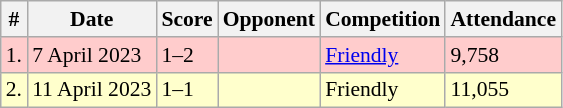<table class="wikitable" style="font-size:90%">
<tr>
<th>#</th>
<th>Date</th>
<th>Score</th>
<th>Opponent</th>
<th>Competition</th>
<th>Attendance</th>
</tr>
<tr style="background: #FFCCCC">
<td>1.</td>
<td>7 April 2023</td>
<td>1–2</td>
<td></td>
<td><a href='#'>Friendly</a></td>
<td>9,758</td>
</tr>
<tr style="background: #FFFFCC">
<td>2.</td>
<td>11 April 2023</td>
<td>1–1</td>
<td></td>
<td>Friendly</td>
<td>11,055</td>
</tr>
</table>
